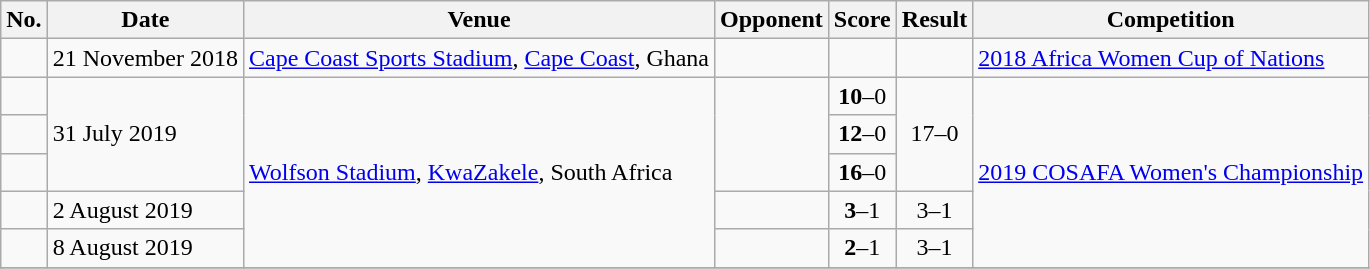<table class="wikitable">
<tr>
<th>No.</th>
<th>Date</th>
<th>Venue</th>
<th>Opponent</th>
<th>Score</th>
<th>Result</th>
<th>Competition</th>
</tr>
<tr>
<td></td>
<td>21 November 2018</td>
<td><a href='#'>Cape Coast Sports Stadium</a>, <a href='#'>Cape Coast</a>, Ghana</td>
<td></td>
<td></td>
<td></td>
<td><a href='#'>2018 Africa Women Cup of Nations</a></td>
</tr>
<tr>
<td></td>
<td rowspan=3>31 July 2019</td>
<td rowspan=5><a href='#'>Wolfson Stadium</a>, <a href='#'>KwaZakele</a>, South Africa</td>
<td rowspan=3></td>
<td align=center><strong>10</strong>–0</td>
<td rowspan=3 align=center>17–0</td>
<td rowspan=5><a href='#'>2019 COSAFA Women's Championship</a></td>
</tr>
<tr>
<td></td>
<td align=center><strong>12</strong>–0</td>
</tr>
<tr>
<td></td>
<td align=center><strong>16</strong>–0</td>
</tr>
<tr>
<td></td>
<td>2 August 2019</td>
<td></td>
<td align=center><strong>3</strong>–1</td>
<td align=center>3–1</td>
</tr>
<tr>
<td></td>
<td>8 August 2019</td>
<td></td>
<td align=center><strong>2</strong>–1</td>
<td align=center>3–1</td>
</tr>
<tr>
</tr>
</table>
